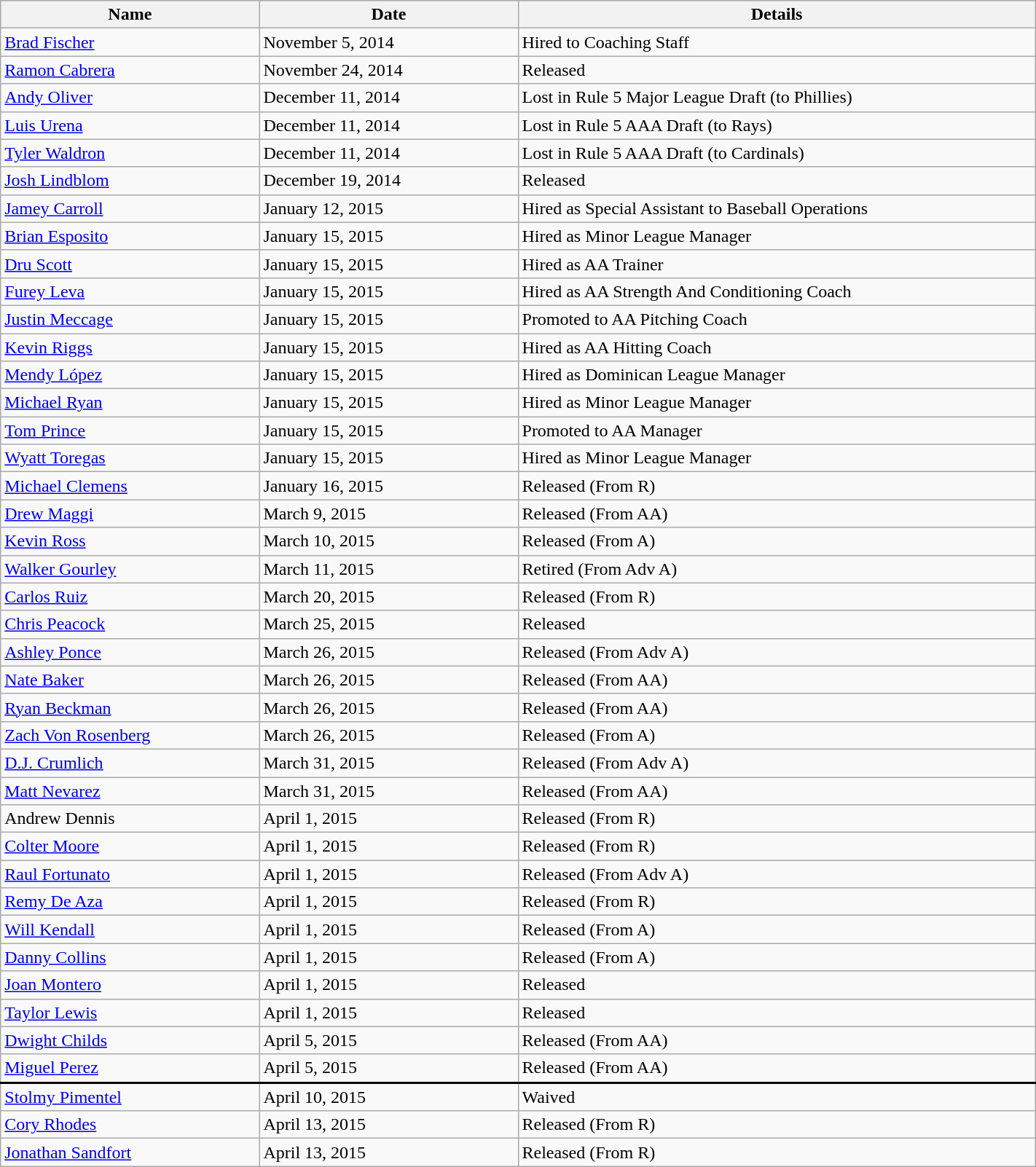<table class="wikitable" style="width:75%;">
<tr style="text-align:center; background:#ddd;">
<th style="width:25%;">Name</th>
<th style="width:25%;">Date</th>
<th style="width:50%;">Details</th>
</tr>
<tr>
<td><a href='#'>Brad Fischer</a></td>
<td>November 5, 2014</td>
<td>Hired to Coaching Staff</td>
</tr>
<tr>
<td><a href='#'>Ramon Cabrera</a></td>
<td>November 24, 2014</td>
<td>Released</td>
</tr>
<tr>
<td><a href='#'>Andy Oliver</a></td>
<td>December 11, 2014</td>
<td>Lost in Rule 5 Major League Draft (to Phillies)</td>
</tr>
<tr>
<td><a href='#'>Luis Urena</a></td>
<td>December 11, 2014</td>
<td>Lost in Rule 5 AAA Draft (to Rays)</td>
</tr>
<tr>
<td><a href='#'>Tyler Waldron</a></td>
<td>December 11, 2014</td>
<td>Lost in Rule 5 AAA Draft (to Cardinals)</td>
</tr>
<tr>
<td><a href='#'>Josh Lindblom</a></td>
<td>December 19, 2014</td>
<td>Released</td>
</tr>
<tr>
<td><a href='#'>Jamey Carroll</a></td>
<td>January 12, 2015</td>
<td>Hired as Special Assistant to Baseball Operations</td>
</tr>
<tr>
<td><a href='#'>Brian Esposito</a></td>
<td>January 15, 2015</td>
<td>Hired as Minor League Manager</td>
</tr>
<tr>
<td><a href='#'>Dru Scott</a></td>
<td>January 15, 2015</td>
<td>Hired as AA Trainer</td>
</tr>
<tr>
<td><a href='#'>Furey Leva</a></td>
<td>January 15, 2015</td>
<td>Hired as AA Strength And Conditioning Coach</td>
</tr>
<tr>
<td><a href='#'>Justin Meccage</a></td>
<td>January 15, 2015</td>
<td>Promoted to AA Pitching Coach</td>
</tr>
<tr>
<td><a href='#'>Kevin Riggs</a></td>
<td>January 15, 2015</td>
<td>Hired as AA Hitting Coach</td>
</tr>
<tr>
<td><a href='#'>Mendy López</a></td>
<td>January 15, 2015</td>
<td>Hired as Dominican League Manager</td>
</tr>
<tr>
<td><a href='#'>Michael Ryan</a></td>
<td>January 15, 2015</td>
<td>Hired as Minor League Manager</td>
</tr>
<tr>
<td><a href='#'>Tom Prince</a></td>
<td>January 15, 2015</td>
<td>Promoted to AA Manager</td>
</tr>
<tr>
<td><a href='#'>Wyatt Toregas</a></td>
<td>January 15, 2015</td>
<td>Hired as Minor League Manager</td>
</tr>
<tr>
<td><a href='#'>Michael Clemens</a></td>
<td>January 16, 2015</td>
<td>Released (From R)</td>
</tr>
<tr>
<td><a href='#'>Drew Maggi</a></td>
<td>March 9, 2015</td>
<td>Released (From AA)</td>
</tr>
<tr>
<td><a href='#'>Kevin Ross</a></td>
<td>March 10, 2015</td>
<td>Released (From A)</td>
</tr>
<tr>
<td><a href='#'>Walker Gourley</a></td>
<td>March 11, 2015</td>
<td>Retired (From Adv A)</td>
</tr>
<tr>
<td><a href='#'>Carlos Ruiz</a></td>
<td>March 20, 2015</td>
<td>Released (From R)</td>
</tr>
<tr>
<td><a href='#'>Chris Peacock</a></td>
<td>March 25, 2015</td>
<td>Released</td>
</tr>
<tr>
<td><a href='#'>Ashley Ponce</a></td>
<td>March 26, 2015</td>
<td>Released (From Adv A)</td>
</tr>
<tr>
<td><a href='#'>Nate Baker</a></td>
<td>March 26, 2015</td>
<td>Released (From AA)</td>
</tr>
<tr>
<td><a href='#'>Ryan Beckman</a></td>
<td>March 26, 2015</td>
<td>Released (From AA)</td>
</tr>
<tr>
<td><a href='#'>Zach Von Rosenberg</a></td>
<td>March 26, 2015</td>
<td>Released (From A)</td>
</tr>
<tr>
<td><a href='#'>D.J. Crumlich</a></td>
<td>March 31, 2015</td>
<td>Released (From Adv A)</td>
</tr>
<tr>
<td><a href='#'>Matt Nevarez</a></td>
<td>March 31, 2015</td>
<td>Released (From AA)</td>
</tr>
<tr>
<td>Andrew Dennis</td>
<td>April 1, 2015</td>
<td>Released (From R)</td>
</tr>
<tr>
<td><a href='#'>Colter Moore</a></td>
<td>April 1, 2015</td>
<td>Released (From R)</td>
</tr>
<tr>
<td><a href='#'>Raul Fortunato</a></td>
<td>April 1, 2015</td>
<td>Released (From Adv A)</td>
</tr>
<tr>
<td><a href='#'>Remy De Aza</a></td>
<td>April 1, 2015</td>
<td>Released (From R)</td>
</tr>
<tr>
<td><a href='#'>Will Kendall</a></td>
<td>April 1, 2015</td>
<td>Released (From A)</td>
</tr>
<tr>
<td><a href='#'>Danny Collins</a></td>
<td>April 1, 2015</td>
<td>Released (From A)</td>
</tr>
<tr>
<td><a href='#'>Joan Montero</a></td>
<td>April 1, 2015</td>
<td>Released</td>
</tr>
<tr>
<td><a href='#'>Taylor Lewis</a></td>
<td>April 1, 2015</td>
<td>Released</td>
</tr>
<tr>
<td><a href='#'>Dwight Childs</a></td>
<td>April 5, 2015</td>
<td>Released (From AA)</td>
</tr>
<tr>
<td><a href='#'>Miguel Perez</a></td>
<td>April 5, 2015</td>
<td>Released (From AA)</td>
</tr>
<tr style="border-top:2px solid #000000;">
<td><a href='#'>Stolmy Pimentel</a></td>
<td>April 10, 2015</td>
<td>Waived</td>
</tr>
<tr>
<td><a href='#'>Cory Rhodes</a></td>
<td>April 13, 2015</td>
<td>Released (From R)</td>
</tr>
<tr>
<td><a href='#'>Jonathan Sandfort</a></td>
<td>April 13, 2015</td>
<td>Released (From R)</td>
</tr>
</table>
